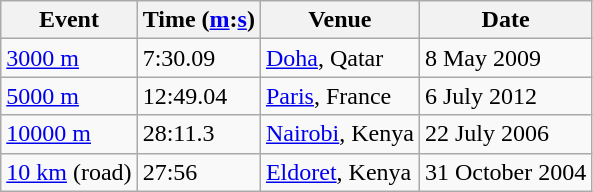<table class="wikitable">
<tr>
<th>Event</th>
<th>Time (<a href='#'>m</a>:<a href='#'>s</a>)</th>
<th>Venue</th>
<th>Date</th>
</tr>
<tr>
<td><a href='#'>3000 m</a></td>
<td>7:30.09</td>
<td><a href='#'>Doha</a>, Qatar</td>
<td>8 May 2009</td>
</tr>
<tr>
<td><a href='#'>5000 m</a></td>
<td>12:49.04</td>
<td><a href='#'>Paris</a>, France</td>
<td>6 July 2012</td>
</tr>
<tr>
<td><a href='#'>10000 m</a></td>
<td>28:11.3</td>
<td><a href='#'>Nairobi</a>, Kenya</td>
<td>22 July 2006</td>
</tr>
<tr>
<td><a href='#'>10 km</a> (road)</td>
<td>27:56</td>
<td><a href='#'>Eldoret</a>, Kenya</td>
<td>31 October 2004</td>
</tr>
</table>
